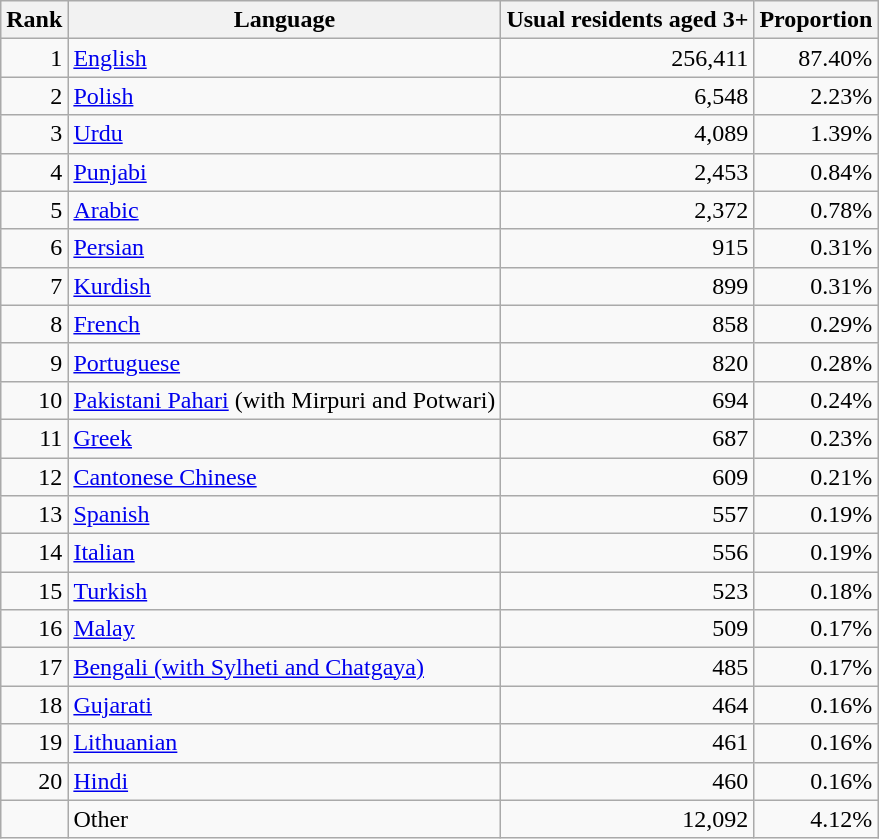<table class="wikitable sortable" style="text-align:right">
<tr>
<th>Rank</th>
<th>Language</th>
<th>Usual residents aged 3+</th>
<th>Proportion</th>
</tr>
<tr>
<td>1</td>
<td style="text-align:left"><a href='#'>English</a></td>
<td>256,411</td>
<td>87.40%</td>
</tr>
<tr>
<td>2</td>
<td style="text-align:left"><a href='#'>Polish</a></td>
<td>6,548</td>
<td>2.23%</td>
</tr>
<tr>
<td>3</td>
<td style="text-align:left"><a href='#'>Urdu</a></td>
<td>4,089</td>
<td>1.39%</td>
</tr>
<tr>
<td>4</td>
<td style="text-align:left"><a href='#'>Punjabi</a></td>
<td>2,453</td>
<td>0.84%</td>
</tr>
<tr>
<td>5</td>
<td style="text-align:left"><a href='#'>Arabic</a></td>
<td>2,372</td>
<td>0.78%</td>
</tr>
<tr>
<td>6</td>
<td style="text-align:left"><a href='#'>Persian</a></td>
<td>915</td>
<td>0.31%</td>
</tr>
<tr>
<td>7</td>
<td style="text-align:left"><a href='#'>Kurdish</a></td>
<td>899</td>
<td>0.31%</td>
</tr>
<tr>
<td>8</td>
<td style="text-align:left"><a href='#'>French</a></td>
<td>858</td>
<td>0.29%</td>
</tr>
<tr>
<td>9</td>
<td style="text-align:left"><a href='#'>Portuguese</a></td>
<td>820</td>
<td>0.28%</td>
</tr>
<tr>
<td>10</td>
<td style="text-align:left"><a href='#'>Pakistani Pahari</a> (with Mirpuri and Potwari)</td>
<td>694</td>
<td>0.24%</td>
</tr>
<tr>
<td>11</td>
<td style="text-align:left"><a href='#'>Greek</a></td>
<td>687</td>
<td>0.23%</td>
</tr>
<tr>
<td>12</td>
<td style="text-align:left"><a href='#'>Cantonese Chinese</a></td>
<td>609</td>
<td>0.21%</td>
</tr>
<tr>
<td>13</td>
<td style="text-align:left"><a href='#'>Spanish</a></td>
<td>557</td>
<td>0.19%</td>
</tr>
<tr>
<td>14</td>
<td style="text-align:left"><a href='#'>Italian</a></td>
<td>556</td>
<td>0.19%</td>
</tr>
<tr>
<td>15</td>
<td style="text-align:left"><a href='#'>Turkish</a></td>
<td>523</td>
<td>0.18%</td>
</tr>
<tr>
<td>16</td>
<td style="text-align:left"><a href='#'>Malay</a></td>
<td>509</td>
<td>0.17%</td>
</tr>
<tr>
<td>17</td>
<td style="text-align:left"><a href='#'>Bengali (with Sylheti and Chatgaya)</a></td>
<td>485</td>
<td>0.17%</td>
</tr>
<tr>
<td>18</td>
<td style="text-align:left"><a href='#'>Gujarati</a></td>
<td>464</td>
<td>0.16%</td>
</tr>
<tr>
<td>19</td>
<td style="text-align:left"><a href='#'>Lithuanian</a></td>
<td>461</td>
<td>0.16%</td>
</tr>
<tr>
<td>20</td>
<td style="text-align:left"><a href='#'>Hindi</a></td>
<td>460</td>
<td>0.16%</td>
</tr>
<tr>
<td></td>
<td style="text-align:left">Other</td>
<td>12,092</td>
<td>4.12%</td>
</tr>
</table>
